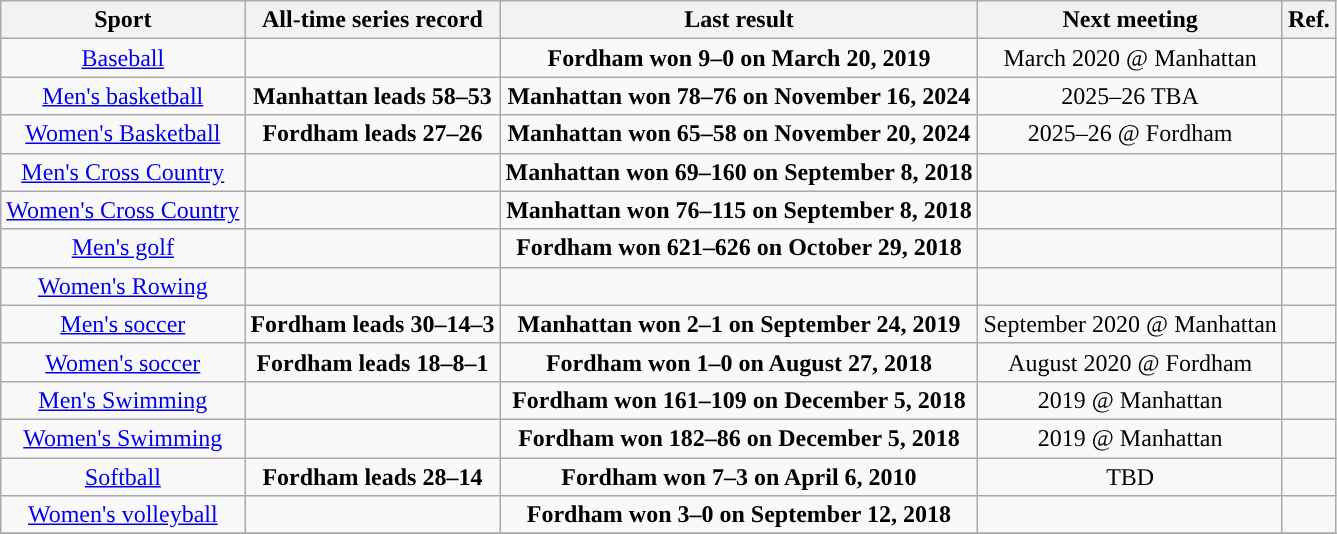<table class="wikitable" style="margin-left: 1em; margin-bottom: 1em; text-align: center">
<tr>
<th>Sport</th>
<th>All-time series record</th>
<th>Last result</th>
<th>Next meeting</th>
<th>Ref.</th>
</tr>
<tr>
<td><a href='#'>Baseball</a></td>
<td></td>
<td><strong>Fordham won 9–0 on March 20, 2019</strong></td>
<td>March 2020 @ Manhattan</td>
<td></td>
</tr>
<tr>
<td><a href='#'>Men's basketball</a></td>
<td><strong>Manhattan leads 58–53</strong></td>
<td><strong>Manhattan won 78–76 on November 16, 2024</strong></td>
<td>2025–26 TBA</td>
<td></td>
</tr>
<tr>
<td><a href='#'>Women's Basketball</a></td>
<td><strong>Fordham leads 27–26</strong></td>
<td><strong>Manhattan won 65–58 on November 20, 2024</strong></td>
<td>2025–26 @ Fordham</td>
<td></td>
</tr>
<tr>
<td><a href='#'>Men's Cross Country</a></td>
<td></td>
<td><strong>Manhattan won 69–160 on September 8, 2018</strong></td>
<td></td>
<td></td>
</tr>
<tr>
<td><a href='#'>Women's Cross Country</a></td>
<td></td>
<td><strong>Manhattan won 76–115 on September 8, 2018</strong></td>
<td></td>
<td></td>
</tr>
<tr>
<td><a href='#'>Men's golf</a></td>
<td></td>
<td><strong>Fordham won 621–626 on October 29, 2018</strong></td>
<td></td>
<td></td>
</tr>
<tr>
<td><a href='#'>Women's Rowing</a></td>
<td></td>
<td></td>
<td></td>
<td></td>
</tr>
<tr>
<td><a href='#'>Men's soccer</a></td>
<td><strong>Fordham leads 30–14–3</strong></td>
<td><strong>Manhattan won 2–1 on September 24, 2019</strong></td>
<td>September 2020 @ Manhattan</td>
<td></td>
</tr>
<tr>
<td><a href='#'>Women's soccer</a></td>
<td><strong>Fordham leads 18–8–1</strong></td>
<td><strong>Fordham won 1–0 on August 27, 2018</strong></td>
<td>August 2020 @ Fordham</td>
<td></td>
</tr>
<tr>
<td><a href='#'>Men's Swimming</a></td>
<td></td>
<td><strong>Fordham won 161–109 on December 5, 2018</strong></td>
<td>2019 @ Manhattan</td>
<td></td>
</tr>
<tr>
<td><a href='#'>Women's Swimming</a></td>
<td></td>
<td><strong>Fordham won 182–86 on December 5, 2018</strong></td>
<td>2019 @ Manhattan</td>
<td></td>
</tr>
<tr>
<td><a href='#'>Softball</a></td>
<td><strong>Fordham leads 28–14</strong></td>
<td><strong>Fordham won 7–3 on April 6, 2010</strong></td>
<td>TBD</td>
<td></td>
</tr>
<tr>
<td><a href='#'>Women's volleyball</a></td>
<td></td>
<td><strong>Fordham won 3–0 on September 12, 2018</strong></td>
<td></td>
<td></td>
</tr>
<tr>
</tr>
</table>
